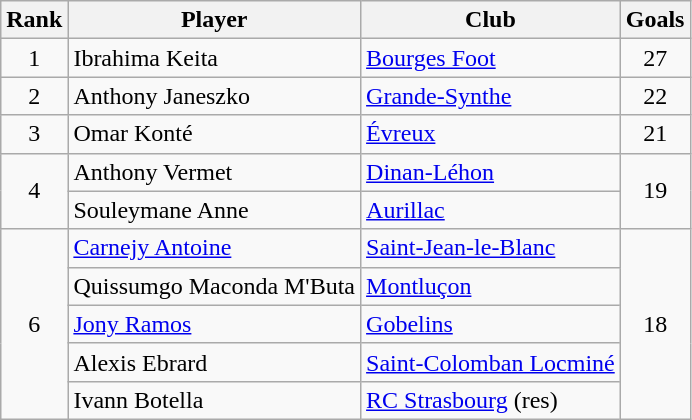<table class="wikitable" style="text-align:center">
<tr>
<th>Rank</th>
<th>Player</th>
<th>Club</th>
<th>Goals</th>
</tr>
<tr>
<td>1</td>
<td align=left> Ibrahima Keita</td>
<td align=left><a href='#'>Bourges Foot</a></td>
<td>27</td>
</tr>
<tr>
<td>2</td>
<td align=left> Anthony Janeszko</td>
<td align=left><a href='#'>Grande-Synthe</a></td>
<td>22</td>
</tr>
<tr>
<td>3</td>
<td align=left> Omar Konté</td>
<td align=left><a href='#'>Évreux</a></td>
<td>21</td>
</tr>
<tr>
<td rowspan=2>4</td>
<td align=left> Anthony Vermet</td>
<td align=left><a href='#'>Dinan-Léhon</a></td>
<td rowspan=2>19</td>
</tr>
<tr>
<td align=left> Souleymane Anne</td>
<td align=left><a href='#'>Aurillac</a></td>
</tr>
<tr>
<td rowspan=5>6</td>
<td align=left> <a href='#'>Carnejy Antoine</a></td>
<td align=left><a href='#'>Saint-Jean-le-Blanc</a></td>
<td rowspan=5>18</td>
</tr>
<tr>
<td align=left> Quissumgo Maconda M'Buta</td>
<td align=left><a href='#'>Montluçon</a></td>
</tr>
<tr>
<td align=left> <a href='#'>Jony Ramos</a></td>
<td align=left><a href='#'>Gobelins</a></td>
</tr>
<tr>
<td align=left> Alexis Ebrard</td>
<td align=left><a href='#'>Saint-Colomban Locminé</a></td>
</tr>
<tr>
<td align=left> Ivann Botella</td>
<td align=left><a href='#'>RC Strasbourg</a> (res)</td>
</tr>
</table>
